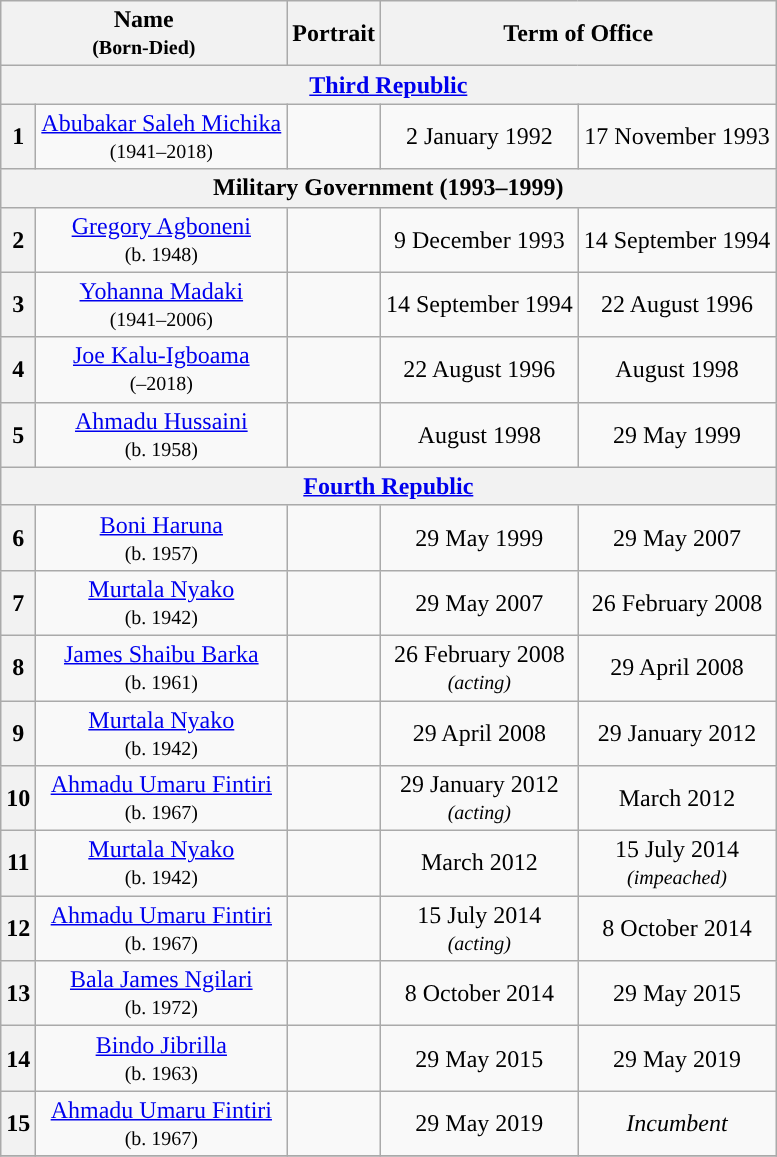<table class="wikitable" style="text-align:center;">
<tr>
<th colspan="2">Name<br><small>(Born-Died)</small></th>
<th>Portrait</th>
<th colspan="2">Term of Office</th>
</tr>
<tr>
<th colspan="5"><a href='#'>Third Republic</a></th>
</tr>
<tr>
<th style="background:">1</th>
<td><a href='#'>Abubakar Saleh Michika</a><br><small>(1941–2018)</small></td>
<td></td>
<td>2 January 1992</td>
<td>17 November 1993</td>
</tr>
<tr>
<th colspan="5">Military Government (1993–1999)</th>
</tr>
<tr>
<th style="background:">2</th>
<td><a href='#'>Gregory Agboneni</a><br><small>(b. 1948)</small></td>
<td></td>
<td>9 December 1993</td>
<td>14 September 1994</td>
</tr>
<tr>
<th style="background:">3</th>
<td><a href='#'>Yohanna Madaki</a><br><small>(1941–2006)</small></td>
<td></td>
<td>14 September 1994</td>
<td>22 August 1996</td>
</tr>
<tr>
<th style="background:">4</th>
<td><a href='#'>Joe Kalu-Igboama</a><br><small>(–2018)</small></td>
<td></td>
<td>22 August 1996</td>
<td>August 1998</td>
</tr>
<tr>
<th style="background:">5</th>
<td><a href='#'>Ahmadu Hussaini</a><br><small>(b. 1958)</small></td>
<td></td>
<td>August 1998</td>
<td>29 May 1999</td>
</tr>
<tr>
<th colspan="5"><a href='#'>Fourth Republic</a></th>
</tr>
<tr>
<th style="background:">6</th>
<td><a href='#'>Boni Haruna</a><br><small>(b. 1957)</small></td>
<td></td>
<td>29 May 1999</td>
<td>29 May 2007</td>
</tr>
<tr>
<th style="background:">7</th>
<td><a href='#'>Murtala Nyako</a><br><small>(b. 1942)</small></td>
<td></td>
<td>29 May 2007</td>
<td>26 February 2008</td>
</tr>
<tr>
<th style="background:">8</th>
<td><a href='#'>James Shaibu Barka</a><br><small>(b. 1961)</small></td>
<td></td>
<td>26 February 2008<br><em><small>(acting)</small></em></td>
<td>29 April 2008</td>
</tr>
<tr>
<th style="background:">9</th>
<td><a href='#'>Murtala Nyako</a><br><small>(b. 1942)</small></td>
<td></td>
<td>29 April 2008</td>
<td>29 January 2012</td>
</tr>
<tr>
<th style="background:">10</th>
<td><a href='#'>Ahmadu Umaru Fintiri</a><br><small>(b. 1967)</small></td>
<td></td>
<td>29 January 2012<br><small><em>(acting)</em></small></td>
<td>March 2012</td>
</tr>
<tr>
<th style="background:">11</th>
<td><a href='#'>Murtala Nyako</a><br><small>(b. 1942)</small></td>
<td></td>
<td>March 2012</td>
<td>15 July 2014<br><em><small>(impeached)</small></em></td>
</tr>
<tr>
<th style="background:">12</th>
<td><a href='#'>Ahmadu Umaru Fintiri</a><br><small>(b. 1967)</small></td>
<td></td>
<td>15 July 2014<br><em><small>(acting)</small></em></td>
<td>8 October 2014</td>
</tr>
<tr>
<th style="background:">13</th>
<td><a href='#'>Bala James Ngilari</a><br><small>(b. 1972)</small></td>
<td></td>
<td>8 October 2014</td>
<td>29 May 2015</td>
</tr>
<tr>
<th style="background:">14</th>
<td><a href='#'>Bindo Jibrilla</a><br><small>(b. 1963)</small></td>
<td></td>
<td>29 May 2015</td>
<td>29 May 2019</td>
</tr>
<tr>
<th style="background:">15</th>
<td><a href='#'>Ahmadu Umaru Fintiri</a><br><small>(b. 1967)</small></td>
<td></td>
<td>29 May 2019</td>
<td><em>Incumbent</em></td>
</tr>
<tr>
</tr>
</table>
